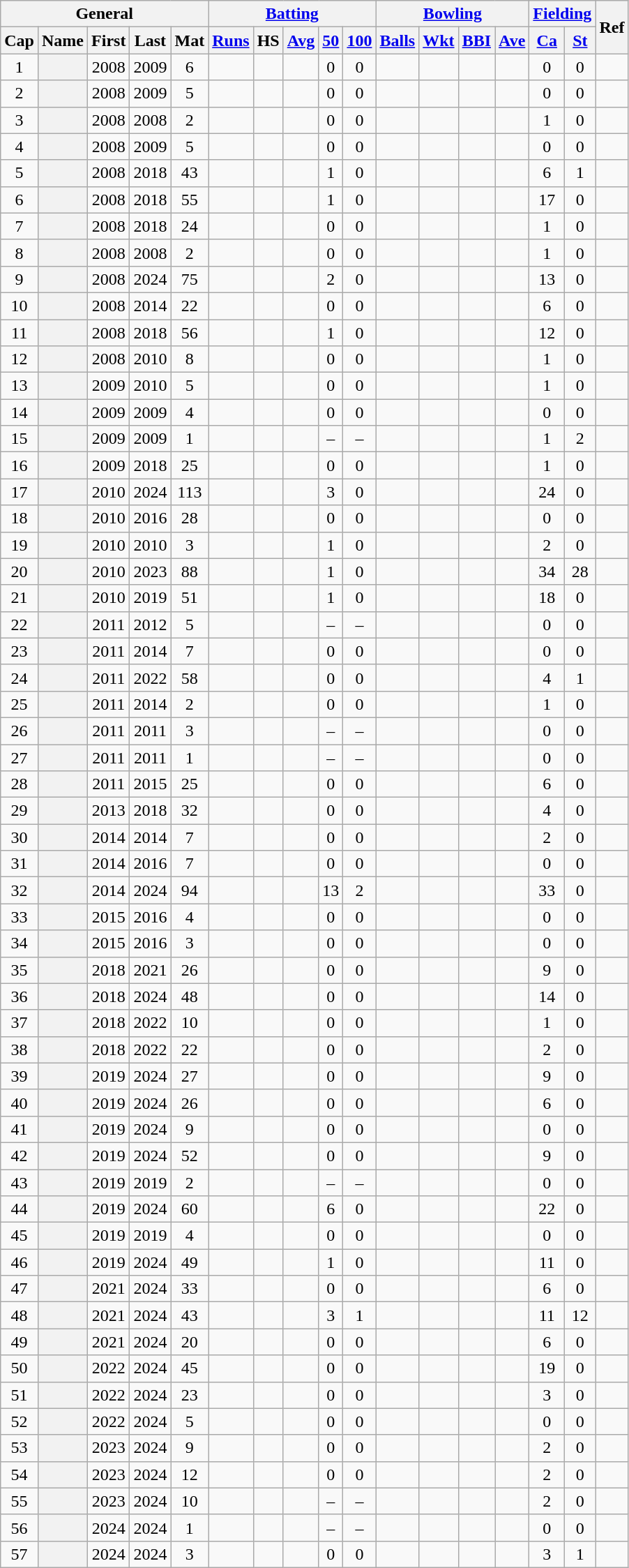<table class="wikitable plainrowheaders sortable">
<tr align="center">
<th scope="col" colspan=5 class="unsortable">General</th>
<th scope="col" colspan=5 class="unsortable"><a href='#'>Batting</a></th>
<th scope="col" colspan=4 class="unsortable"><a href='#'>Bowling</a></th>
<th colspan="2"><a href='#'>Fielding</a></th>
<th scope="col" rowspan=2 class="unsortable">Ref</th>
</tr>
<tr align="center"h! scope="col"|No.>
<th scope="col">Cap</th>
<th scope="col">Name</th>
<th scope="col">First</th>
<th scope="col">Last</th>
<th scope="col">Mat</th>
<th scope="col"><a href='#'>Runs</a></th>
<th scope="col">HS</th>
<th scope="col"><a href='#'>Avg</a></th>
<th scope="col"><a href='#'>50</a></th>
<th scope="col"><a href='#'>100</a></th>
<th scope="col"><a href='#'>Balls</a></th>
<th scope="col"><a href='#'>Wkt</a></th>
<th scope="col"><a href='#'>BBI</a></th>
<th scope="col"><a href='#'>Ave</a></th>
<th><a href='#'>Ca</a></th>
<th><a href='#'>St</a></th>
</tr>
<tr align="center">
<td>1</td>
<th scope="row"></th>
<td>2008</td>
<td>2009</td>
<td>6</td>
<td></td>
<td></td>
<td></td>
<td>0</td>
<td>0</td>
<td></td>
<td></td>
<td></td>
<td></td>
<td>0</td>
<td>0</td>
<td></td>
</tr>
<tr align="center">
<td>2</td>
<th scope="row"></th>
<td>2008</td>
<td>2009</td>
<td>5</td>
<td></td>
<td></td>
<td></td>
<td>0</td>
<td>0</td>
<td></td>
<td></td>
<td></td>
<td></td>
<td>0</td>
<td>0</td>
<td></td>
</tr>
<tr align="center">
<td>3</td>
<th scope="row"></th>
<td>2008</td>
<td>2008</td>
<td>2</td>
<td></td>
<td></td>
<td></td>
<td>0</td>
<td>0</td>
<td></td>
<td></td>
<td></td>
<td></td>
<td>1</td>
<td>0</td>
<td></td>
</tr>
<tr align="center">
<td>4</td>
<th scope="row"></th>
<td>2008</td>
<td>2009</td>
<td>5</td>
<td></td>
<td></td>
<td></td>
<td>0</td>
<td>0</td>
<td></td>
<td></td>
<td></td>
<td></td>
<td>0</td>
<td>0</td>
<td></td>
</tr>
<tr align="center">
<td>5</td>
<th scope="row"></th>
<td>2008</td>
<td>2018</td>
<td>43</td>
<td></td>
<td></td>
<td></td>
<td>1</td>
<td>0</td>
<td></td>
<td></td>
<td></td>
<td></td>
<td>6</td>
<td>1</td>
<td></td>
</tr>
<tr align="center">
<td>6</td>
<th scope="row"></th>
<td>2008</td>
<td>2018</td>
<td>55</td>
<td></td>
<td></td>
<td></td>
<td>1</td>
<td>0</td>
<td></td>
<td></td>
<td></td>
<td></td>
<td>17</td>
<td>0</td>
<td></td>
</tr>
<tr align="center">
<td>7</td>
<th scope="row"></th>
<td>2008</td>
<td>2018</td>
<td>24</td>
<td></td>
<td></td>
<td></td>
<td>0</td>
<td>0</td>
<td></td>
<td></td>
<td></td>
<td></td>
<td>1</td>
<td>0</td>
<td></td>
</tr>
<tr align="center">
<td>8</td>
<th scope="row"></th>
<td>2008</td>
<td>2008</td>
<td>2</td>
<td></td>
<td></td>
<td></td>
<td>0</td>
<td>0</td>
<td></td>
<td></td>
<td></td>
<td></td>
<td>1</td>
<td>0</td>
<td></td>
</tr>
<tr align="center">
<td>9</td>
<th scope="row"></th>
<td>2008</td>
<td>2024</td>
<td>75</td>
<td></td>
<td></td>
<td></td>
<td>2</td>
<td>0</td>
<td></td>
<td></td>
<td></td>
<td></td>
<td>13</td>
<td>0</td>
<td></td>
</tr>
<tr align="center">
<td>10</td>
<th scope="row"></th>
<td>2008</td>
<td>2014</td>
<td>22</td>
<td></td>
<td></td>
<td></td>
<td>0</td>
<td>0</td>
<td></td>
<td></td>
<td></td>
<td></td>
<td>6</td>
<td>0</td>
<td></td>
</tr>
<tr align="center">
<td>11</td>
<th scope="row"></th>
<td>2008</td>
<td>2018</td>
<td>56</td>
<td></td>
<td></td>
<td></td>
<td>1</td>
<td>0</td>
<td></td>
<td></td>
<td></td>
<td></td>
<td>12</td>
<td>0</td>
<td></td>
</tr>
<tr align="center">
<td>12</td>
<th scope="row"></th>
<td>2008</td>
<td>2010</td>
<td>8</td>
<td></td>
<td></td>
<td></td>
<td>0</td>
<td>0</td>
<td></td>
<td></td>
<td></td>
<td></td>
<td>1</td>
<td>0</td>
<td></td>
</tr>
<tr align="center">
<td>13</td>
<th scope="row"></th>
<td>2009</td>
<td>2010</td>
<td>5</td>
<td></td>
<td></td>
<td></td>
<td>0</td>
<td>0</td>
<td></td>
<td></td>
<td></td>
<td></td>
<td>1</td>
<td>0</td>
<td></td>
</tr>
<tr align="center">
<td>14</td>
<th scope="row"></th>
<td>2009</td>
<td>2009</td>
<td>4</td>
<td></td>
<td></td>
<td></td>
<td>0</td>
<td>0</td>
<td></td>
<td></td>
<td></td>
<td></td>
<td>0</td>
<td>0</td>
<td></td>
</tr>
<tr align="center">
<td>15</td>
<th scope="row"></th>
<td>2009</td>
<td>2009</td>
<td>1</td>
<td></td>
<td></td>
<td></td>
<td>–</td>
<td>–</td>
<td></td>
<td></td>
<td></td>
<td></td>
<td>1</td>
<td>2</td>
<td></td>
</tr>
<tr align="center">
<td>16</td>
<th scope="row"></th>
<td>2009</td>
<td>2018</td>
<td>25</td>
<td></td>
<td></td>
<td></td>
<td>0</td>
<td>0</td>
<td></td>
<td></td>
<td></td>
<td></td>
<td>1</td>
<td>0</td>
<td></td>
</tr>
<tr align="center">
<td>17</td>
<th scope="row"></th>
<td>2010</td>
<td>2024</td>
<td>113</td>
<td></td>
<td></td>
<td></td>
<td>3</td>
<td>0</td>
<td></td>
<td></td>
<td></td>
<td></td>
<td>24</td>
<td>0</td>
<td></td>
</tr>
<tr align="center">
<td>18</td>
<th scope="row"></th>
<td>2010</td>
<td>2016</td>
<td>28</td>
<td></td>
<td></td>
<td></td>
<td>0</td>
<td>0</td>
<td></td>
<td></td>
<td></td>
<td></td>
<td>0</td>
<td>0</td>
<td></td>
</tr>
<tr align="center">
<td>19</td>
<th scope="row"></th>
<td>2010</td>
<td>2010</td>
<td>3</td>
<td></td>
<td></td>
<td></td>
<td>1</td>
<td>0</td>
<td></td>
<td></td>
<td></td>
<td></td>
<td>2</td>
<td>0</td>
<td></td>
</tr>
<tr align="center">
<td>20</td>
<th scope="row"></th>
<td>2010</td>
<td>2023</td>
<td>88</td>
<td></td>
<td></td>
<td></td>
<td>1</td>
<td>0</td>
<td></td>
<td></td>
<td></td>
<td></td>
<td>34</td>
<td>28</td>
<td></td>
</tr>
<tr align="center">
<td>21</td>
<th scope="row"></th>
<td>2010</td>
<td>2019</td>
<td>51</td>
<td></td>
<td></td>
<td></td>
<td>1</td>
<td>0</td>
<td></td>
<td></td>
<td></td>
<td></td>
<td>18</td>
<td>0</td>
<td></td>
</tr>
<tr align="center">
<td>22</td>
<th scope="row"></th>
<td>2011</td>
<td>2012</td>
<td>5</td>
<td></td>
<td></td>
<td></td>
<td>–</td>
<td>–</td>
<td></td>
<td></td>
<td></td>
<td></td>
<td>0</td>
<td>0</td>
<td></td>
</tr>
<tr align="center">
<td>23</td>
<th scope="row"></th>
<td>2011</td>
<td>2014</td>
<td>7</td>
<td></td>
<td></td>
<td></td>
<td>0</td>
<td>0</td>
<td></td>
<td></td>
<td></td>
<td></td>
<td>0</td>
<td>0</td>
<td></td>
</tr>
<tr align="center">
<td>24</td>
<th scope="row"></th>
<td>2011</td>
<td>2022</td>
<td>58</td>
<td></td>
<td></td>
<td></td>
<td>0</td>
<td>0</td>
<td></td>
<td></td>
<td></td>
<td></td>
<td>4</td>
<td>1</td>
<td></td>
</tr>
<tr align="center">
<td>25</td>
<th scope="row"></th>
<td>2011</td>
<td>2014</td>
<td>2</td>
<td></td>
<td></td>
<td></td>
<td>0</td>
<td>0</td>
<td></td>
<td></td>
<td></td>
<td></td>
<td>1</td>
<td>0</td>
<td></td>
</tr>
<tr align="center">
<td>26</td>
<th scope="row"></th>
<td>2011</td>
<td>2011</td>
<td>3</td>
<td></td>
<td></td>
<td></td>
<td>–</td>
<td>–</td>
<td></td>
<td></td>
<td></td>
<td></td>
<td>0</td>
<td>0</td>
<td></td>
</tr>
<tr align="center">
<td>27</td>
<th scope="row"></th>
<td>2011</td>
<td>2011</td>
<td>1</td>
<td></td>
<td></td>
<td></td>
<td>–</td>
<td>–</td>
<td></td>
<td></td>
<td></td>
<td></td>
<td>0</td>
<td>0</td>
<td></td>
</tr>
<tr align="center">
<td>28</td>
<th scope="row"></th>
<td>2011</td>
<td>2015</td>
<td>25</td>
<td></td>
<td></td>
<td></td>
<td>0</td>
<td>0</td>
<td></td>
<td></td>
<td></td>
<td></td>
<td>6</td>
<td>0</td>
<td></td>
</tr>
<tr align="center">
<td>29</td>
<th scope="row"></th>
<td>2013</td>
<td>2018</td>
<td>32</td>
<td></td>
<td></td>
<td></td>
<td>0</td>
<td>0</td>
<td></td>
<td></td>
<td></td>
<td></td>
<td>4</td>
<td>0</td>
<td></td>
</tr>
<tr align="center">
<td>30</td>
<th scope="row"></th>
<td>2014</td>
<td>2014</td>
<td>7</td>
<td></td>
<td></td>
<td></td>
<td>0</td>
<td>0</td>
<td></td>
<td></td>
<td></td>
<td></td>
<td>2</td>
<td>0</td>
<td></td>
</tr>
<tr align="center">
<td>31</td>
<th scope="row"></th>
<td>2014</td>
<td>2016</td>
<td>7</td>
<td></td>
<td></td>
<td></td>
<td>0</td>
<td>0</td>
<td></td>
<td></td>
<td></td>
<td></td>
<td>0</td>
<td>0</td>
<td></td>
</tr>
<tr align="center">
<td>32</td>
<th scope="row"></th>
<td>2014</td>
<td>2024</td>
<td>94</td>
<td></td>
<td></td>
<td></td>
<td>13</td>
<td>2</td>
<td></td>
<td></td>
<td></td>
<td></td>
<td>33</td>
<td>0</td>
<td></td>
</tr>
<tr align="center">
<td>33</td>
<th scope="row"></th>
<td>2015</td>
<td>2016</td>
<td>4</td>
<td></td>
<td></td>
<td></td>
<td>0</td>
<td>0</td>
<td></td>
<td></td>
<td></td>
<td></td>
<td>0</td>
<td>0</td>
<td></td>
</tr>
<tr align="center">
<td>34</td>
<th scope="row"></th>
<td>2015</td>
<td>2016</td>
<td>3</td>
<td></td>
<td></td>
<td></td>
<td>0</td>
<td>0</td>
<td></td>
<td></td>
<td></td>
<td></td>
<td>0</td>
<td>0</td>
<td></td>
</tr>
<tr align="center">
<td>35</td>
<th scope="row"></th>
<td>2018</td>
<td>2021</td>
<td>26</td>
<td></td>
<td></td>
<td></td>
<td>0</td>
<td>0</td>
<td></td>
<td></td>
<td></td>
<td></td>
<td>9</td>
<td>0</td>
<td></td>
</tr>
<tr align="center">
<td>36</td>
<th scope="row"></th>
<td>2018</td>
<td>2024</td>
<td>48</td>
<td></td>
<td></td>
<td></td>
<td>0</td>
<td>0</td>
<td></td>
<td></td>
<td></td>
<td></td>
<td>14</td>
<td>0</td>
<td></td>
</tr>
<tr align="center">
<td>37</td>
<th scope="row"></th>
<td>2018</td>
<td>2022</td>
<td>10</td>
<td></td>
<td></td>
<td></td>
<td>0</td>
<td>0</td>
<td></td>
<td></td>
<td></td>
<td></td>
<td>1</td>
<td>0</td>
<td></td>
</tr>
<tr align="center">
<td>38</td>
<th scope="row"></th>
<td>2018</td>
<td>2022</td>
<td>22</td>
<td></td>
<td></td>
<td></td>
<td>0</td>
<td>0</td>
<td></td>
<td></td>
<td></td>
<td></td>
<td>2</td>
<td>0</td>
<td></td>
</tr>
<tr align="center">
<td>39</td>
<th scope="row"></th>
<td>2019</td>
<td>2024</td>
<td>27</td>
<td></td>
<td></td>
<td></td>
<td>0</td>
<td>0</td>
<td></td>
<td></td>
<td></td>
<td></td>
<td>9</td>
<td>0</td>
<td></td>
</tr>
<tr align="center">
<td>40</td>
<th scope="row"></th>
<td>2019</td>
<td>2024</td>
<td>26</td>
<td></td>
<td></td>
<td></td>
<td>0</td>
<td>0</td>
<td></td>
<td></td>
<td></td>
<td></td>
<td>6</td>
<td>0</td>
<td></td>
</tr>
<tr align="center">
<td>41</td>
<th scope="row"></th>
<td>2019</td>
<td>2024</td>
<td>9</td>
<td></td>
<td></td>
<td></td>
<td>0</td>
<td>0</td>
<td></td>
<td></td>
<td></td>
<td></td>
<td>0</td>
<td>0</td>
<td></td>
</tr>
<tr align="center">
<td>42</td>
<th scope="row"></th>
<td>2019</td>
<td>2024</td>
<td>52</td>
<td></td>
<td></td>
<td></td>
<td>0</td>
<td>0</td>
<td></td>
<td></td>
<td></td>
<td></td>
<td>9</td>
<td>0</td>
<td></td>
</tr>
<tr align="center">
<td>43</td>
<th scope="row"></th>
<td>2019</td>
<td>2019</td>
<td>2</td>
<td></td>
<td></td>
<td></td>
<td>–</td>
<td>–</td>
<td></td>
<td></td>
<td></td>
<td></td>
<td>0</td>
<td>0</td>
<td></td>
</tr>
<tr align="center">
<td>44</td>
<th scope="row"></th>
<td>2019</td>
<td>2024</td>
<td>60</td>
<td></td>
<td></td>
<td></td>
<td>6</td>
<td>0</td>
<td></td>
<td></td>
<td></td>
<td></td>
<td>22</td>
<td>0</td>
<td></td>
</tr>
<tr align="center">
<td>45</td>
<th scope="row"></th>
<td>2019</td>
<td>2019</td>
<td>4</td>
<td></td>
<td></td>
<td></td>
<td>0</td>
<td>0</td>
<td></td>
<td></td>
<td></td>
<td></td>
<td>0</td>
<td>0</td>
<td></td>
</tr>
<tr align="center">
<td>46</td>
<th scope="row"></th>
<td>2019</td>
<td>2024</td>
<td>49</td>
<td></td>
<td></td>
<td></td>
<td>1</td>
<td>0</td>
<td></td>
<td></td>
<td></td>
<td></td>
<td>11</td>
<td>0</td>
<td></td>
</tr>
<tr align="center">
<td>47</td>
<th scope="row"></th>
<td>2021</td>
<td>2024</td>
<td>33</td>
<td></td>
<td></td>
<td></td>
<td>0</td>
<td>0</td>
<td></td>
<td></td>
<td></td>
<td></td>
<td>6</td>
<td>0</td>
<td></td>
</tr>
<tr align="center">
<td>48</td>
<th scope="row"></th>
<td>2021</td>
<td>2024</td>
<td>43</td>
<td></td>
<td></td>
<td></td>
<td>3</td>
<td>1</td>
<td></td>
<td></td>
<td></td>
<td></td>
<td>11</td>
<td>12</td>
<td></td>
</tr>
<tr align="center">
<td>49</td>
<th scope="row"></th>
<td>2021</td>
<td>2024</td>
<td>20</td>
<td></td>
<td></td>
<td></td>
<td>0</td>
<td>0</td>
<td></td>
<td></td>
<td></td>
<td></td>
<td>6</td>
<td>0</td>
<td></td>
</tr>
<tr align="center">
<td>50</td>
<th scope="row"></th>
<td>2022</td>
<td>2024</td>
<td>45</td>
<td></td>
<td></td>
<td></td>
<td>0</td>
<td>0</td>
<td></td>
<td></td>
<td></td>
<td></td>
<td>19</td>
<td>0</td>
<td></td>
</tr>
<tr align="center">
<td>51</td>
<th scope="row"></th>
<td>2022</td>
<td>2024</td>
<td>23</td>
<td></td>
<td></td>
<td></td>
<td>0</td>
<td>0</td>
<td></td>
<td></td>
<td></td>
<td></td>
<td>3</td>
<td>0</td>
<td></td>
</tr>
<tr align="center">
<td>52</td>
<th scope="row"></th>
<td>2022</td>
<td>2024</td>
<td>5</td>
<td></td>
<td></td>
<td></td>
<td>0</td>
<td>0</td>
<td></td>
<td></td>
<td></td>
<td></td>
<td>0</td>
<td>0</td>
<td></td>
</tr>
<tr align="center">
<td>53</td>
<th scope="row"></th>
<td>2023</td>
<td>2024</td>
<td>9</td>
<td></td>
<td></td>
<td></td>
<td>0</td>
<td>0</td>
<td></td>
<td></td>
<td></td>
<td></td>
<td>2</td>
<td>0</td>
<td></td>
</tr>
<tr align="center">
<td>54</td>
<th scope="row"></th>
<td>2023</td>
<td>2024</td>
<td>12</td>
<td></td>
<td></td>
<td></td>
<td>0</td>
<td>0</td>
<td></td>
<td></td>
<td></td>
<td></td>
<td>2</td>
<td>0</td>
<td></td>
</tr>
<tr align="center">
<td>55</td>
<th scope="row"></th>
<td>2023</td>
<td>2024</td>
<td>10</td>
<td></td>
<td></td>
<td></td>
<td>–</td>
<td>–</td>
<td></td>
<td></td>
<td></td>
<td></td>
<td>2</td>
<td>0</td>
<td></td>
</tr>
<tr align="center">
<td>56</td>
<th scope="row"></th>
<td>2024</td>
<td>2024</td>
<td>1</td>
<td></td>
<td></td>
<td></td>
<td>–</td>
<td>–</td>
<td></td>
<td></td>
<td></td>
<td></td>
<td>0</td>
<td>0</td>
<td></td>
</tr>
<tr align="center">
<td>57</td>
<th scope="row"></th>
<td>2024</td>
<td>2024</td>
<td>3</td>
<td></td>
<td></td>
<td></td>
<td>0</td>
<td>0</td>
<td></td>
<td></td>
<td></td>
<td></td>
<td>3</td>
<td>1</td>
<td></td>
</tr>
</table>
